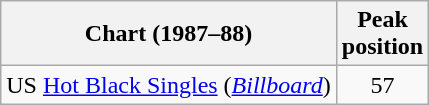<table class="wikitable sortable">
<tr>
<th>Chart (1987–88)</th>
<th>Peak<br>position</th>
</tr>
<tr>
<td>US <a href='#'>Hot Black Singles</a> (<em><a href='#'>Billboard</a></em>)</td>
<td align="center">57</td>
</tr>
</table>
